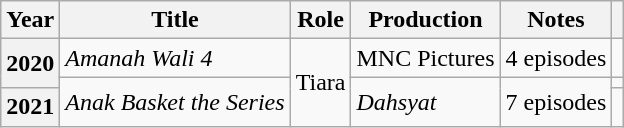<table class="wikitable plainrowheaders sortable">
<tr>
<th scope="col">Year</th>
<th scope="col">Title</th>
<th scope="col">Role</th>
<th scope="col">Production</th>
<th scope="col">Notes</th>
<th></th>
</tr>
<tr>
<th scope="row"rowspan=2>2020</th>
<td><em>Amanah Wali 4</em></td>
<td rowspan="3">Tiara</td>
<td>MNC Pictures</td>
<td>4 episodes</td>
<td></td>
</tr>
<tr>
<td rowspan="2"><em>Anak Basket the Series</em></td>
<td rowspan="2"><em>Dahsyat</em></td>
<td rowspan="2">7 episodes</td>
<td></td>
</tr>
<tr>
<th scope="row">2021</th>
<td></td>
</tr>
</table>
